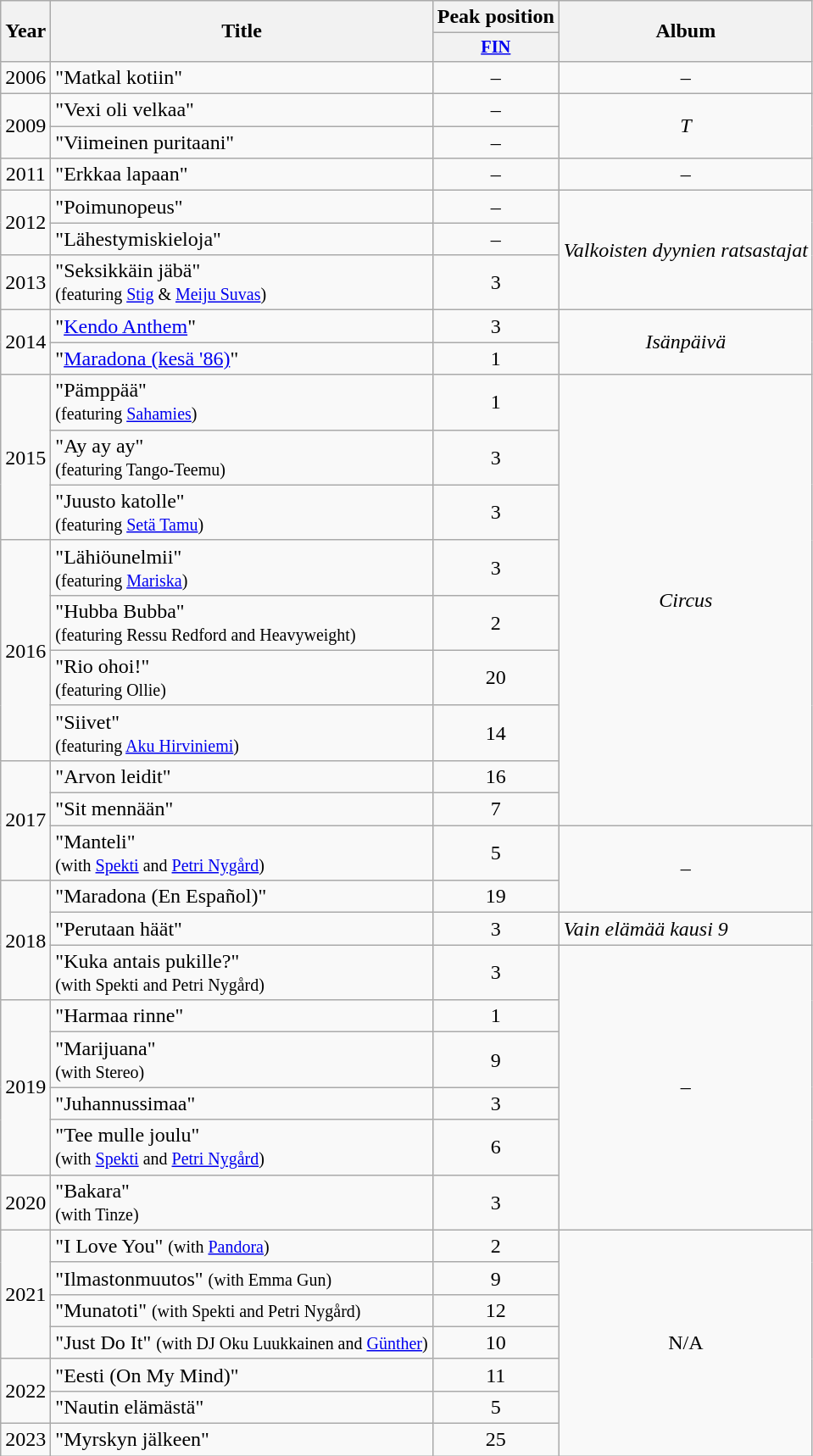<table class="wikitable" style="text-align:center;">
<tr>
<th rowspan="2">Year</th>
<th rowspan="2">Title</th>
<th colspan="1">Peak position</th>
<th rowspan="2">Album</th>
</tr>
<tr>
<th style="width;font-size:85%"><a href='#'>FIN</a><br></th>
</tr>
<tr>
<td>2006</td>
<td style="text-align:left;">"Matkal kotiin"</td>
<td>–</td>
<td>–</td>
</tr>
<tr>
<td rowspan=2>2009</td>
<td style="text-align:left;">"Vexi oli velkaa"</td>
<td>–</td>
<td rowspan=2><em>T</em></td>
</tr>
<tr>
<td style="text-align:left;">"Viimeinen puritaani"</td>
<td>–</td>
</tr>
<tr>
<td rowspan=1>2011</td>
<td style="text-align:left;">"Erkkaa lapaan"</td>
<td>–</td>
<td>–</td>
</tr>
<tr>
<td rowspan=2>2012</td>
<td style="text-align:left;">"Poimunopeus"</td>
<td>–</td>
<td rowspan=3><em>Valkoisten dyynien ratsastajat</em></td>
</tr>
<tr>
<td style="text-align:left;">"Lähestymiskieloja"</td>
<td>–</td>
</tr>
<tr>
<td>2013</td>
<td style="text-align:left;">"Seksikkäin jäbä" <br><small>(featuring <a href='#'>Stig</a> & <a href='#'>Meiju Suvas</a>)</small></td>
<td>3</td>
</tr>
<tr>
<td rowspan=2>2014</td>
<td style="text-align:left;">"<a href='#'>Kendo Anthem</a>"</td>
<td>3</td>
<td rowspan=2><em>Isänpäivä</em></td>
</tr>
<tr>
<td style="text-align:left;">"<a href='#'>Maradona (kesä '86)</a>"</td>
<td>1</td>
</tr>
<tr>
<td rowspan=3>2015</td>
<td style="text-align:left;">"Pämppää" <br><small>(featuring <a href='#'>Sahamies</a>)</small></td>
<td>1</td>
<td rowspan=9><em>Circus</em></td>
</tr>
<tr>
<td style="text-align:left;">"Ay ay ay" <br><small>(featuring Tango-Teemu)</small></td>
<td>3</td>
</tr>
<tr>
<td style="text-align:left;">"Juusto katolle" <br><small>(featuring <a href='#'>Setä Tamu</a>)</small></td>
<td>3</td>
</tr>
<tr>
<td rowspan=4>2016</td>
<td style="text-align:left;">"Lähiöunelmii" <br><small>(featuring <a href='#'>Mariska</a>)</small></td>
<td>3</td>
</tr>
<tr>
<td style="text-align:left;">"Hubba Bubba" <br><small>(featuring Ressu Redford and Heavyweight)</small></td>
<td>2</td>
</tr>
<tr>
<td style="text-align:left;">"Rio ohoi!" <br><small>(featuring Ollie)</small></td>
<td>20</td>
</tr>
<tr>
<td style="text-align:left;">"Siivet" <br><small>(featuring <a href='#'>Aku Hirviniemi</a>)</small></td>
<td>14<br></td>
</tr>
<tr>
<td rowspan=3>2017</td>
<td style="text-align:left;">"Arvon leidit"</td>
<td>16</td>
</tr>
<tr>
<td style="text-align:left;">"Sit mennään"</td>
<td>7<br></td>
</tr>
<tr>
<td style="text-align:left;">"Manteli" <br><small>(with <a href='#'>Spekti</a> and <a href='#'>Petri Nygård</a>)</small></td>
<td>5<br></td>
<td rowspan="2">–</td>
</tr>
<tr>
<td rowspan=3>2018</td>
<td style="text-align:left;">"Maradona (En Español)"</td>
<td>19</td>
</tr>
<tr>
<td style="text-align:left;">"Perutaan häät"</td>
<td>3<br></td>
<td style="text-align:left;"><em>Vain elämää kausi 9</em></td>
</tr>
<tr>
<td style="text-align:left;">"Kuka antais pukille?" <br><small>(with Spekti and Petri Nygård)</small></td>
<td>3<br></td>
<td rowspan="6">–</td>
</tr>
<tr>
<td rowspan=4>2019</td>
<td style="text-align:left;">"Harmaa rinne"</td>
<td>1<br></td>
</tr>
<tr>
<td style="text-align:left;">"Marijuana"<br><small>(with Stereo)</small></td>
<td>9<br></td>
</tr>
<tr>
<td style="text-align:left;">"Juhannussimaa"</td>
<td>3<br></td>
</tr>
<tr>
<td style="text-align:left;">"Tee mulle joulu"<br><small>(with <a href='#'>Spekti</a> and <a href='#'>Petri Nygård</a>)</small></td>
<td>6<br></td>
</tr>
<tr>
<td>2020</td>
<td style="text-align:left;">"Bakara"<br><small>(with Tinze)</small></td>
<td>3<br></td>
</tr>
<tr>
<td rowspan=4>2021</td>
<td style="text-align:left;">"I Love You" <small>(with <a href='#'>Pandora</a>)</small></td>
<td>2<br></td>
<td rowspan=7>N/A</td>
</tr>
<tr>
<td style="text-align:left;">"Ilmastonmuutos" <small>(with Emma Gun)</small></td>
<td>9<br></td>
</tr>
<tr>
<td style="text-align:left;">"Munatoti" <small>(with Spekti and Petri Nygård)</small></td>
<td>12<br></td>
</tr>
<tr>
<td style="text-align:left;">"Just Do It" <small>(with DJ Oku Luukkainen and <a href='#'>Günther</a>)</small></td>
<td>10<br></td>
</tr>
<tr>
<td rowspan=2>2022</td>
<td style="text-align:left;">"Eesti (On My Mind)"</td>
<td>11<br></td>
</tr>
<tr>
<td style="text-align:left;">"Nautin elämästä"<br></td>
<td>5<br></td>
</tr>
<tr>
<td>2023</td>
<td style="text-align:left;">"Myrskyn jälkeen"<br></td>
<td>25<br></td>
</tr>
</table>
